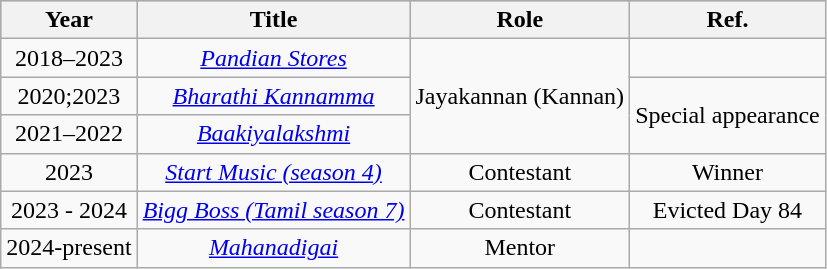<table class="wikitable" style="text-align:center;">
<tr style="background:#b0c4de; text-align:center;">
<th>Year</th>
<th>Title</th>
<th>Role</th>
<th>Ref.</th>
</tr>
<tr>
<td>2018–2023</td>
<td><em><a href='#'>Pandian Stores</a></em></td>
<td rowspan="3">Jayakannan (Kannan)</td>
<td></td>
</tr>
<tr>
<td>2020;2023</td>
<td><em><a href='#'>Bharathi Kannamma</a></em></td>
<td rowspan="2">Special appearance</td>
</tr>
<tr>
<td>2021–2022</td>
<td><em><a href='#'>Baakiyalakshmi</a></em></td>
</tr>
<tr>
<td>2023</td>
<td><em><a href='#'>Start Music (season 4)</a></em></td>
<td>Contestant</td>
<td>Winner</td>
</tr>
<tr>
<td>2023 - 2024</td>
<td><em><a href='#'>Bigg Boss (Tamil season 7)</a></em></td>
<td>Contestant</td>
<td>Evicted Day 84</td>
</tr>
<tr>
<td>2024-present</td>
<td><em><a href='#'>Mahanadigai</a></em></td>
<td>Mentor</td>
</tr>
</table>
